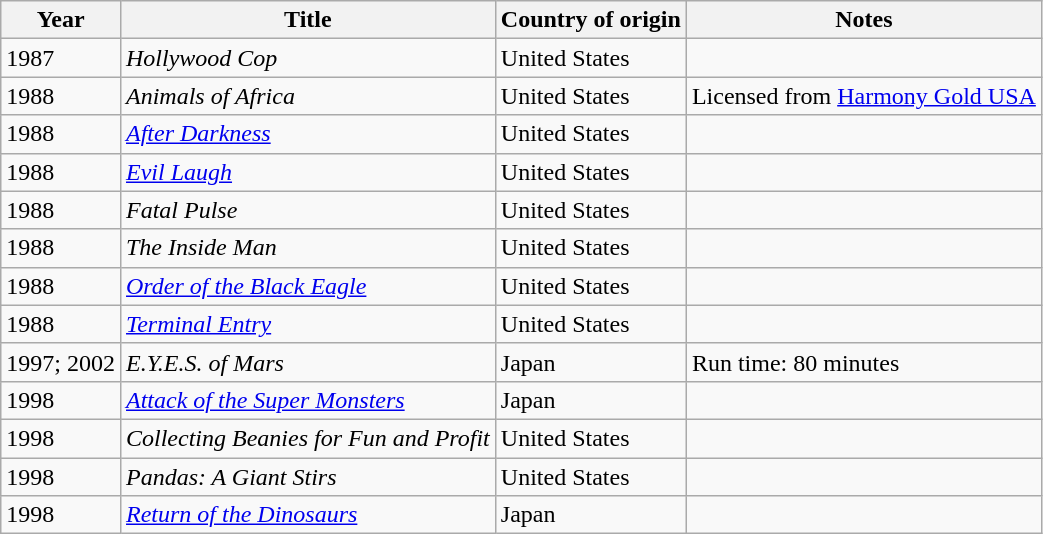<table class="wikitable sortable">
<tr>
<th>Year</th>
<th>Title</th>
<th>Country of origin</th>
<th>Notes</th>
</tr>
<tr>
<td>1987</td>
<td><em>Hollywood Cop</em></td>
<td>United States</td>
<td></td>
</tr>
<tr>
<td>1988</td>
<td><em>Animals of Africa</em></td>
<td>United States</td>
<td>Licensed from <a href='#'>Harmony Gold USA</a></td>
</tr>
<tr>
<td>1988</td>
<td><em><a href='#'>After Darkness</a></em></td>
<td>United States</td>
<td></td>
</tr>
<tr>
<td>1988</td>
<td><em><a href='#'>Evil Laugh</a></em></td>
<td>United States</td>
<td></td>
</tr>
<tr>
<td>1988</td>
<td><em>Fatal Pulse</em></td>
<td>United States</td>
<td></td>
</tr>
<tr>
<td>1988</td>
<td><em>The Inside Man</em></td>
<td>United States</td>
<td></td>
</tr>
<tr>
<td>1988</td>
<td><em><a href='#'>Order of the Black Eagle</a></em></td>
<td>United States</td>
<td></td>
</tr>
<tr>
<td>1988</td>
<td><em><a href='#'>Terminal Entry</a></em></td>
<td>United States</td>
<td></td>
</tr>
<tr>
<td>1997; 2002</td>
<td><em>E.Y.E.S. of Mars</em></td>
<td>Japan</td>
<td>Run time: 80 minutes</td>
</tr>
<tr>
<td>1998</td>
<td><em><a href='#'>Attack of the Super Monsters</a></em></td>
<td>Japan</td>
<td></td>
</tr>
<tr>
<td>1998</td>
<td><em>Collecting Beanies for Fun and Profit</em></td>
<td>United States</td>
<td></td>
</tr>
<tr>
<td>1998</td>
<td><em>Pandas: A Giant Stirs</em></td>
<td>United States</td>
<td></td>
</tr>
<tr>
<td>1998</td>
<td><em><a href='#'>Return of the Dinosaurs</a></em></td>
<td>Japan</td>
<td></td>
</tr>
</table>
